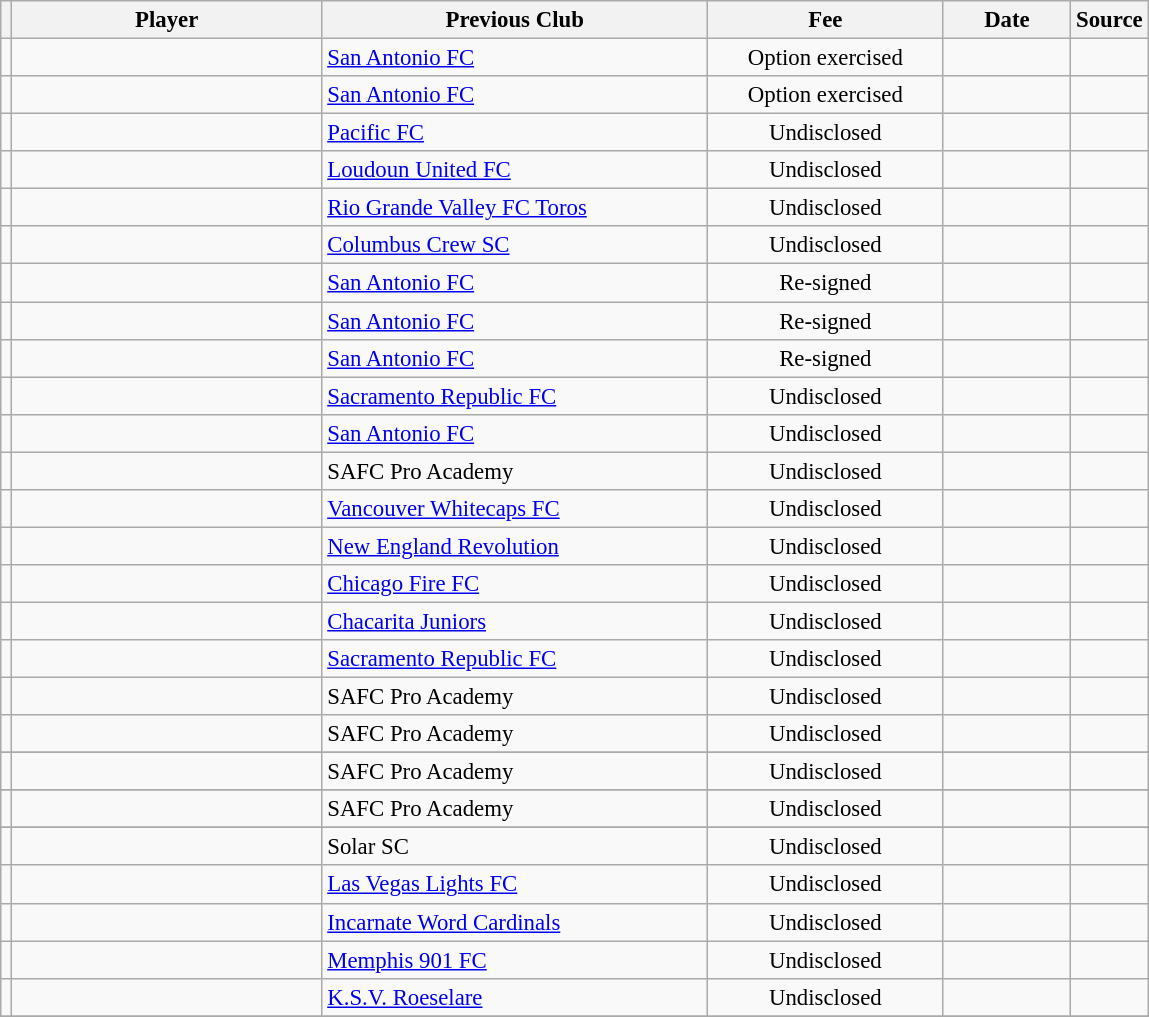<table class="wikitable plainrowheaders sortable" style="font-size:95%">
<tr>
<th></th>
<th scope="col" style="width:200px;">Player</th>
<th scope="col" style="width:250px;">Previous Club</th>
<th scope="col" style="width:150px;">Fee</th>
<th scope="col" style="width:78px;">Date</th>
<th>Source</th>
</tr>
<tr>
<td align=center></td>
<td></td>
<td> <a href='#'>San Antonio FC</a></td>
<td align=center>Option exercised</td>
<td align=center></td>
<td align=center></td>
</tr>
<tr>
<td align=center></td>
<td></td>
<td> <a href='#'>San Antonio FC</a></td>
<td align=center>Option exercised</td>
<td align=center></td>
<td align=center></td>
</tr>
<tr>
<td align=center></td>
<td></td>
<td> <a href='#'>Pacific FC</a></td>
<td align=center>Undisclosed</td>
<td align=center></td>
<td align=center></td>
</tr>
<tr>
<td align=center></td>
<td></td>
<td> <a href='#'>Loudoun United FC</a></td>
<td align=center>Undisclosed</td>
<td align=center></td>
<td align=center></td>
</tr>
<tr>
<td align=center></td>
<td></td>
<td> <a href='#'>Rio Grande Valley FC Toros</a></td>
<td align=center>Undisclosed</td>
<td align=center></td>
<td align=center></td>
</tr>
<tr>
<td align=center></td>
<td></td>
<td> <a href='#'>Columbus Crew SC</a></td>
<td align=center>Undisclosed</td>
<td align=center></td>
<td align=center></td>
</tr>
<tr>
<td align=center></td>
<td></td>
<td> <a href='#'>San Antonio FC</a></td>
<td align=center>Re-signed</td>
<td align=center></td>
<td align=center></td>
</tr>
<tr>
<td align=center></td>
<td></td>
<td> <a href='#'>San Antonio FC</a></td>
<td align=center>Re-signed</td>
<td align=center></td>
<td align=center></td>
</tr>
<tr>
<td align=center></td>
<td></td>
<td> <a href='#'>San Antonio FC</a></td>
<td align=center>Re-signed</td>
<td align=center></td>
<td align=center></td>
</tr>
<tr>
<td align=center></td>
<td></td>
<td> <a href='#'>Sacramento Republic FC</a></td>
<td align=center>Undisclosed</td>
<td align=center></td>
<td align=center></td>
</tr>
<tr>
<td align=center></td>
<td></td>
<td> <a href='#'>San Antonio FC</a></td>
<td align=center>Undisclosed</td>
<td align=center></td>
<td align=center></td>
</tr>
<tr>
<td align=center></td>
<td></td>
<td> SAFC Pro Academy</td>
<td align=center>Undisclosed</td>
<td align=center></td>
<td align=center></td>
</tr>
<tr>
<td align=center></td>
<td></td>
<td> <a href='#'>Vancouver Whitecaps FC</a></td>
<td align=center>Undisclosed</td>
<td align=center></td>
<td align=center></td>
</tr>
<tr>
<td align=center></td>
<td></td>
<td> <a href='#'>New England Revolution</a></td>
<td align=center>Undisclosed</td>
<td align=center></td>
<td align=center></td>
</tr>
<tr>
<td align=center></td>
<td></td>
<td> <a href='#'>Chicago Fire FC</a></td>
<td align=center>Undisclosed</td>
<td align=center></td>
<td align=center></td>
</tr>
<tr>
<td align=center></td>
<td></td>
<td> <a href='#'>Chacarita Juniors</a></td>
<td align=center>Undisclosed</td>
<td align=center></td>
<td align=center></td>
</tr>
<tr>
<td align=center></td>
<td></td>
<td> <a href='#'>Sacramento Republic FC</a></td>
<td align=center>Undisclosed</td>
<td align=center></td>
<td align=center></td>
</tr>
<tr>
<td align=center></td>
<td></td>
<td> SAFC Pro Academy</td>
<td align=center>Undisclosed</td>
<td align=center></td>
<td align=center></td>
</tr>
<tr>
<td align=center></td>
<td></td>
<td> SAFC Pro Academy</td>
<td align=center>Undisclosed</td>
<td align=center></td>
<td align=center></td>
</tr>
<tr>
</tr>
<tr>
<td align=center></td>
<td></td>
<td> SAFC Pro Academy</td>
<td align=center>Undisclosed</td>
<td align=center></td>
<td align=center></td>
</tr>
<tr>
</tr>
<tr>
<td align=center></td>
<td></td>
<td> SAFC Pro Academy</td>
<td align=center>Undisclosed</td>
<td align=center></td>
<td align=center></td>
</tr>
<tr>
</tr>
<tr>
<td align=center></td>
<td></td>
<td> Solar SC</td>
<td align=center>Undisclosed</td>
<td align=center></td>
<td align=center></td>
</tr>
<tr>
<td align=center></td>
<td></td>
<td> <a href='#'>Las Vegas Lights FC</a></td>
<td align=center>Undisclosed</td>
<td align=center></td>
<td align=center></td>
</tr>
<tr>
<td align=center></td>
<td></td>
<td> <a href='#'>Incarnate Word Cardinals</a></td>
<td align=center>Undisclosed</td>
<td align=center></td>
<td align=center></td>
</tr>
<tr>
<td align=center></td>
<td></td>
<td> <a href='#'>Memphis 901 FC</a></td>
<td align=center>Undisclosed</td>
<td align=center></td>
<td align=center></td>
</tr>
<tr>
<td align=center></td>
<td></td>
<td> <a href='#'>K.S.V. Roeselare</a></td>
<td align=center>Undisclosed</td>
<td align=center></td>
<td align=center></td>
</tr>
<tr>
</tr>
</table>
